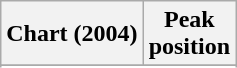<table class="wikitable">
<tr>
<th align="left">Chart (2004)</th>
<th align="left">Peak<br>position</th>
</tr>
<tr>
</tr>
<tr>
</tr>
<tr>
</tr>
</table>
